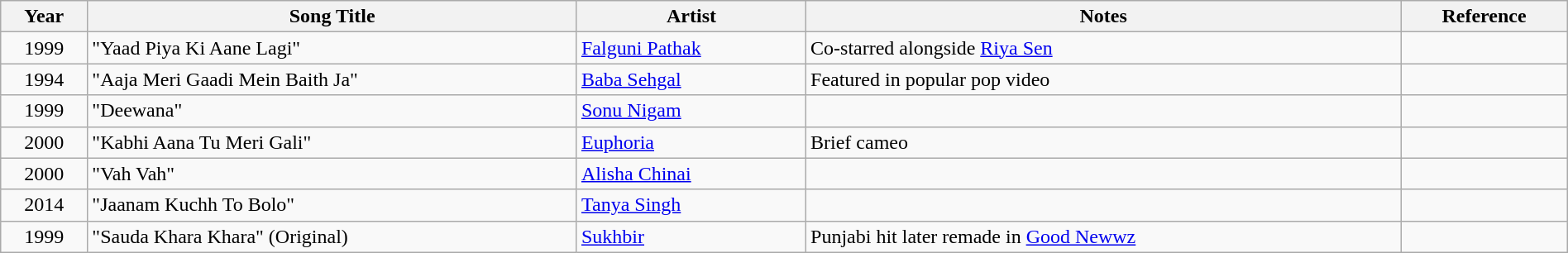<table class="wikitable sortable" style="width: 100%; border-collapse: collapse; text-align: left;">
<tr>
<th style="background-color:#f2f2f2; text-align:center;">Year</th>
<th style="background-color:#f2f2f2;">Song Title</th>
<th style="background-color:#f2f2f2;">Artist</th>
<th style="background-color:#f2f2f2;">Notes</th>
<th style="background-color:#f2f2f2;">Reference</th>
</tr>
<tr>
<td style="text-align:center;">1999</td>
<td>"Yaad Piya Ki Aane Lagi"</td>
<td><a href='#'>Falguni Pathak</a></td>
<td>Co-starred alongside <a href='#'>Riya Sen</a></td>
<td></td>
</tr>
<tr>
<td style="text-align:center;">1994</td>
<td>"Aaja Meri Gaadi Mein Baith Ja"</td>
<td><a href='#'>Baba Sehgal</a></td>
<td>Featured in popular pop video</td>
<td></td>
</tr>
<tr>
<td style="text-align:center;">1999</td>
<td>"Deewana"</td>
<td><a href='#'>Sonu Nigam</a></td>
<td></td>
<td></td>
</tr>
<tr>
<td style="text-align:center;">2000</td>
<td>"Kabhi Aana Tu Meri Gali"</td>
<td><a href='#'>Euphoria</a></td>
<td>Brief cameo</td>
<td></td>
</tr>
<tr>
<td style="text-align:center;">2000</td>
<td>"Vah Vah"</td>
<td><a href='#'>Alisha Chinai</a></td>
<td></td>
<td></td>
</tr>
<tr>
<td style="text-align:center;">2014</td>
<td>"Jaanam Kuchh To Bolo"</td>
<td><a href='#'>Tanya Singh</a></td>
<td></td>
<td></td>
</tr>
<tr>
<td style="text-align:center;">1999</td>
<td>"Sauda Khara Khara" (Original)</td>
<td><a href='#'>Sukhbir</a></td>
<td>Punjabi hit later remade in <a href='#'>Good Newwz</a></td>
<td></td>
</tr>
</table>
